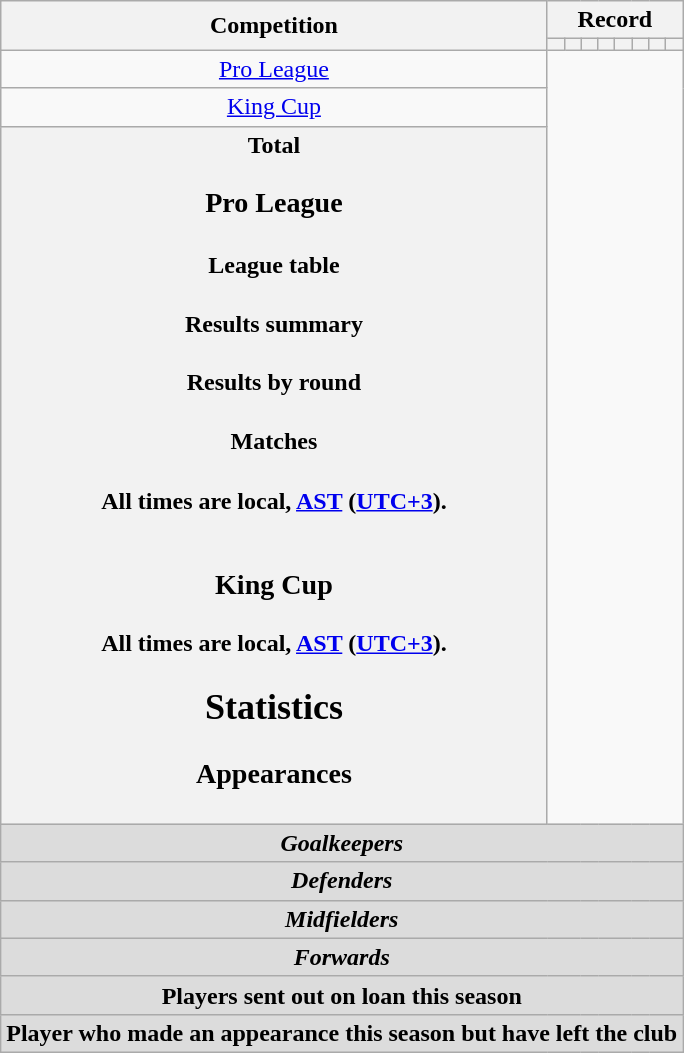<table class="wikitable" style="text-align: center">
<tr>
<th rowspan=2>Competition</th>
<th colspan=8>Record</th>
</tr>
<tr>
<th></th>
<th></th>
<th></th>
<th></th>
<th></th>
<th></th>
<th></th>
<th></th>
</tr>
<tr>
<td><a href='#'>Pro League</a><br></td>
</tr>
<tr>
<td><a href='#'>King Cup</a><br></td>
</tr>
<tr>
<th>Total<br>
<h3>Pro League</h3><h4>League table</h4><h4>Results summary</h4>
<h4>Results by round</h4><h4>Matches</h4>All times are local, <a href='#'>AST</a> (<a href='#'>UTC+3</a>).<br>


<br>
































<h3>King Cup</h3>
All times are local, <a href='#'>AST</a> (<a href='#'>UTC+3</a>).<br>
<h2>Statistics</h2><h3>Appearances</h3></th>
</tr>
<tr>
<th colspan=10 style=background:#dcdcdc; text-align:center><em>Goalkeepers</em><br>

</th>
</tr>
<tr>
<th colspan=10 style=background:#dcdcdc; text-align:center><em>Defenders</em><br>







</th>
</tr>
<tr>
<th colspan=10 style=background:#dcdcdc; text-align:center><em>Midfielders</em><br>








</th>
</tr>
<tr>
<th colspan=10 style=background:#dcdcdc; text-align:center><em>Forwards</em><br>



</th>
</tr>
<tr>
<th colspan=16 style=background:#dcdcdc; text-align:center>Players sent out on loan this season<br>







</th>
</tr>
<tr>
<th colspan=18 style=background:#dcdcdc; text-align:center>Player who made an appearance this season but have left the club<br>


</th>
</tr>
</table>
